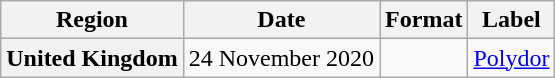<table class="wikitable plainrowheaders" style="text-align:center;">
<tr>
<th>Region</th>
<th>Date</th>
<th>Format</th>
<th>Label</th>
</tr>
<tr>
<th scope="row">United Kingdom</th>
<td>24 November 2020</td>
<td></td>
<td><a href='#'>Polydor</a></td>
</tr>
</table>
